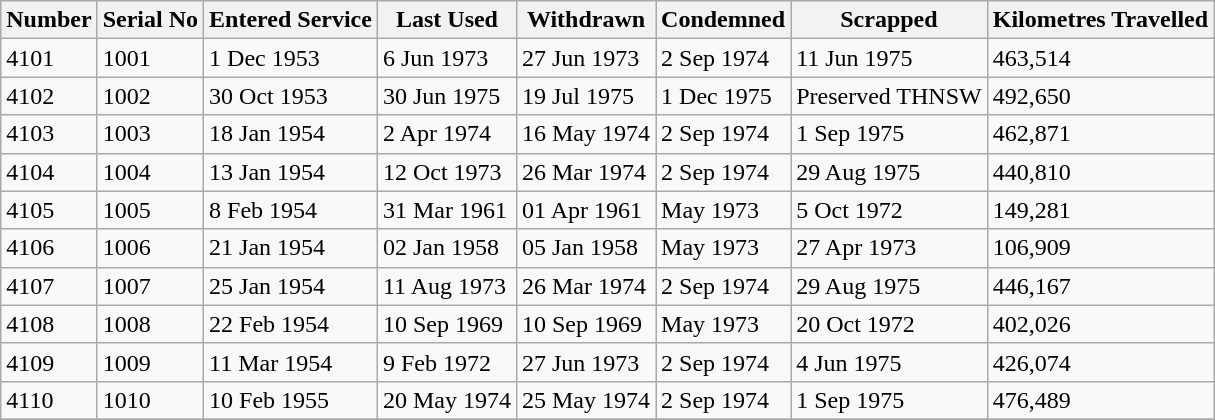<table class="wikitable sortable">
<tr>
<th>Number</th>
<th>Serial No</th>
<th>Entered Service</th>
<th>Last Used</th>
<th>Withdrawn</th>
<th>Condemned</th>
<th>Scrapped</th>
<th>Kilometres Travelled</th>
</tr>
<tr>
<td>4101</td>
<td>1001</td>
<td>1 Dec 1953</td>
<td>6 Jun 1973</td>
<td>27 Jun 1973</td>
<td>2 Sep 1974</td>
<td>11 Jun 1975</td>
<td>463,514</td>
</tr>
<tr>
<td>4102</td>
<td>1002</td>
<td>30 Oct 1953</td>
<td>30 Jun 1975</td>
<td>19 Jul 1975</td>
<td>1 Dec 1975</td>
<td>Preserved THNSW</td>
<td>492,650</td>
</tr>
<tr>
<td>4103</td>
<td>1003</td>
<td>18 Jan 1954</td>
<td>2 Apr 1974</td>
<td>16 May 1974</td>
<td>2 Sep 1974</td>
<td>1 Sep 1975</td>
<td>462,871</td>
</tr>
<tr>
<td>4104</td>
<td>1004</td>
<td>13 Jan 1954</td>
<td>12 Oct 1973</td>
<td>26 Mar 1974</td>
<td>2 Sep 1974</td>
<td>29 Aug 1975</td>
<td>440,810</td>
</tr>
<tr>
<td>4105</td>
<td>1005</td>
<td>8 Feb 1954</td>
<td>31 Mar 1961</td>
<td>01 Apr 1961</td>
<td>May 1973</td>
<td>5 Oct 1972</td>
<td>149,281</td>
</tr>
<tr>
<td>4106</td>
<td>1006</td>
<td>21 Jan 1954</td>
<td>02 Jan 1958</td>
<td>05 Jan 1958</td>
<td>May 1973</td>
<td>27 Apr 1973</td>
<td>106,909</td>
</tr>
<tr>
<td>4107</td>
<td>1007</td>
<td>25 Jan 1954</td>
<td>11 Aug 1973</td>
<td>26 Mar 1974</td>
<td>2 Sep 1974</td>
<td>29 Aug 1975</td>
<td>446,167</td>
</tr>
<tr>
<td>4108</td>
<td>1008</td>
<td>22 Feb 1954</td>
<td>10 Sep 1969</td>
<td>10 Sep 1969</td>
<td>May 1973</td>
<td>20 Oct 1972</td>
<td>402,026</td>
</tr>
<tr>
<td>4109</td>
<td>1009</td>
<td>11 Mar 1954</td>
<td>9 Feb 1972</td>
<td>27 Jun 1973</td>
<td>2 Sep 1974</td>
<td>4 Jun 1975</td>
<td>426,074</td>
</tr>
<tr>
<td>4110</td>
<td>1010</td>
<td>10 Feb 1955</td>
<td>20 May 1974</td>
<td>25 May 1974</td>
<td>2 Sep 1974</td>
<td>1 Sep 1975</td>
<td>476,489</td>
</tr>
<tr>
</tr>
</table>
